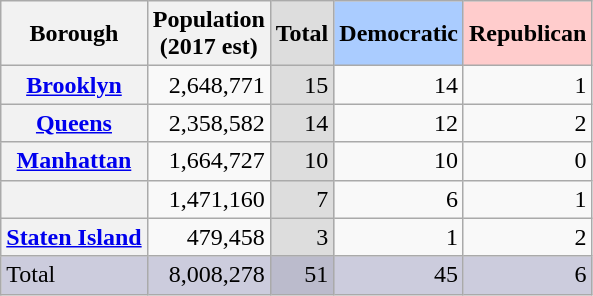<table class="wikitable sortable plainrowheaders" style="text-align:right;">
<tr>
<th>Borough<br></th>
<th>Population<br> (2017 est)</th>
<td bgcolor=#dddddd align=center><strong>Total</strong><br></td>
<td bgcolor=#aaccff align=center><strong>Democratic</strong><br></td>
<td bgcolor=#ffcccc align=center><strong>Republican</strong><br></td>
</tr>
<tr>
<th scope="row"><a href='#'>Brooklyn</a></th>
<td>2,648,771</td>
<td bgcolor=dddddd>15</td>
<td>14</td>
<td>1</td>
</tr>
<tr>
<th scope="row"><a href='#'>Queens</a></th>
<td>2,358,582</td>
<td bgcolor=dddddd>14</td>
<td>12</td>
<td>2</td>
</tr>
<tr>
<th scope="row"><a href='#'>Manhattan</a></th>
<td>1,664,727</td>
<td bgcolor=dddddd>10</td>
<td>10</td>
<td>0</td>
</tr>
<tr>
<th scope="row"></th>
<td>1,471,160</td>
<td bgcolor=dddddd>7</td>
<td>6</td>
<td>1</td>
</tr>
<tr>
<th scope="row"><a href='#'>Staten Island</a></th>
<td>479,458</td>
<td bgcolor=dddddd>3</td>
<td>1</td>
<td>2</td>
</tr>
<tr class="sortbottom" bgcolor=ccccdd>
<td align=left>Total</td>
<td>8,008,278</td>
<td bgcolor=bbbbcc>51</td>
<td>45</td>
<td>6</td>
</tr>
</table>
